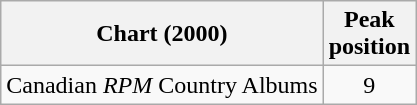<table class="wikitable">
<tr>
<th>Chart (2000)</th>
<th>Peak<br>position</th>
</tr>
<tr>
<td>Canadian <em>RPM</em> Country Albums</td>
<td align="center">9</td>
</tr>
</table>
